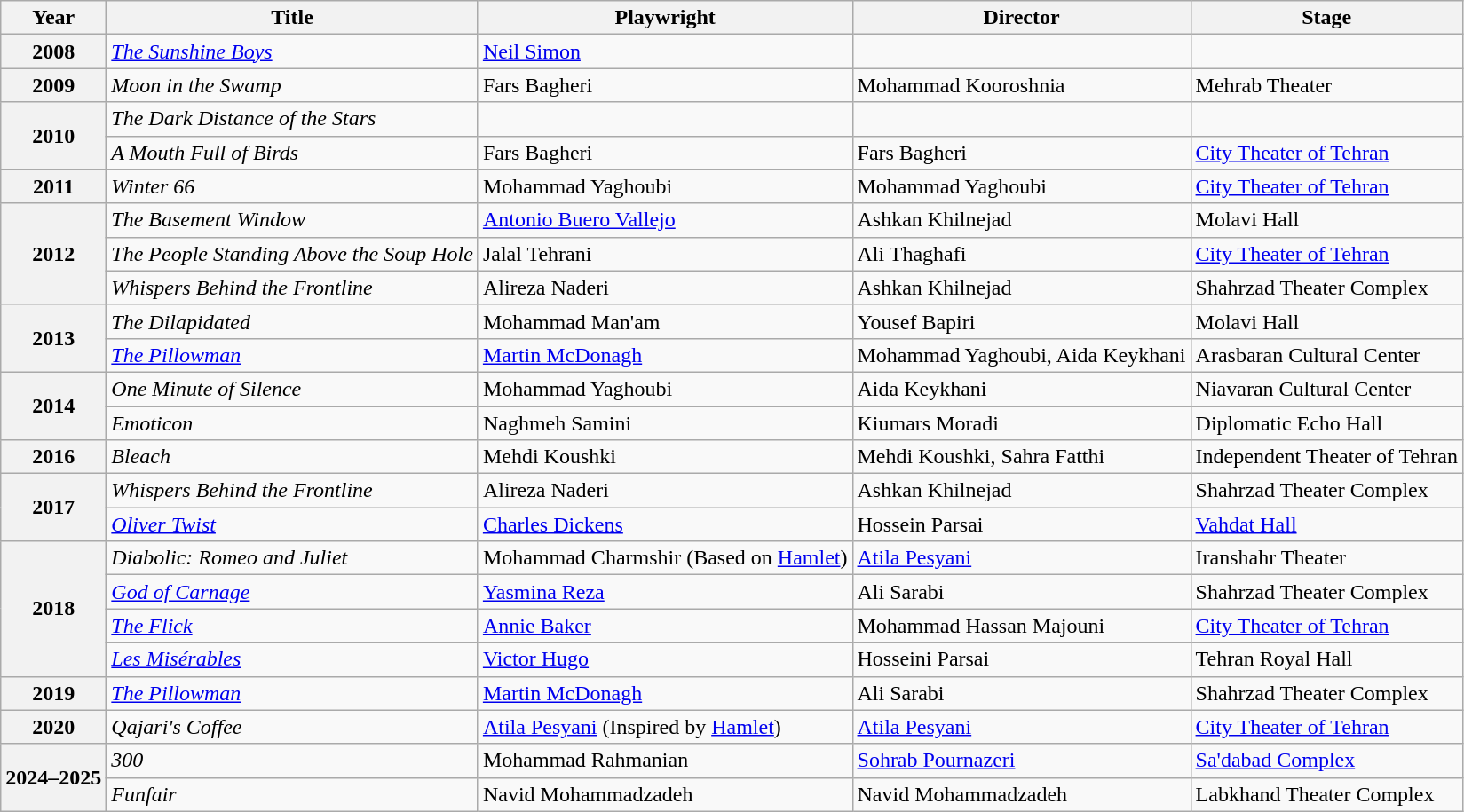<table class="wikitable plainrowheaders sortable"  style=font-size:100%>
<tr>
<th scope="col">Year</th>
<th scope="col">Title</th>
<th scope="col">Playwright</th>
<th scope="col">Director</th>
<th scope="col" class="unsortable">Stage</th>
</tr>
<tr>
<th scope=row>2008</th>
<td><em><a href='#'>The Sunshine Boys</a></em></td>
<td><a href='#'>Neil Simon</a></td>
<td></td>
<td></td>
</tr>
<tr>
<th scope=row>2009</th>
<td><em>Moon in the Swamp</em></td>
<td>Fars Bagheri</td>
<td>Mohammad Kooroshnia</td>
<td>Mehrab Theater</td>
</tr>
<tr>
<th scope=row rowspan="2">2010</th>
<td><em>The Dark Distance of the Stars</em></td>
<td></td>
<td></td>
<td></td>
</tr>
<tr>
<td><em>A Mouth Full of Birds</em></td>
<td>Fars Bagheri</td>
<td>Fars Bagheri</td>
<td><a href='#'>City Theater of Tehran</a></td>
</tr>
<tr>
<th scope=row>2011</th>
<td><em>Winter 66</em></td>
<td>Mohammad Yaghoubi</td>
<td>Mohammad Yaghoubi</td>
<td><a href='#'>City Theater of Tehran</a></td>
</tr>
<tr>
<th scope=row rowspan="3">2012</th>
<td><em>The Basement Window</em></td>
<td><a href='#'>Antonio Buero Vallejo</a></td>
<td>Ashkan Khilnejad</td>
<td>Molavi Hall</td>
</tr>
<tr>
<td><em>The People Standing Above the Soup Hole</em></td>
<td>Jalal Tehrani</td>
<td>Ali Thaghafi</td>
<td><a href='#'>City Theater of Tehran</a></td>
</tr>
<tr>
<td><em>Whispers Behind the Frontline</em></td>
<td>Alireza Naderi</td>
<td>Ashkan Khilnejad</td>
<td>Shahrzad Theater Complex</td>
</tr>
<tr>
<th scope=row rowspan="2">2013</th>
<td><em>The Dilapidated</em></td>
<td>Mohammad Man'am</td>
<td>Yousef Bapiri</td>
<td>Molavi Hall</td>
</tr>
<tr>
<td><em><a href='#'>The Pillowman</a></em></td>
<td><a href='#'>Martin McDonagh</a></td>
<td>Mohammad Yaghoubi, Aida Keykhani</td>
<td>Arasbaran Cultural Center</td>
</tr>
<tr>
<th scope=row rowspan="2">2014</th>
<td><em>One Minute of Silence</em></td>
<td>Mohammad Yaghoubi</td>
<td>Aida Keykhani</td>
<td>Niavaran Cultural Center</td>
</tr>
<tr>
<td><em>Emoticon</em></td>
<td>Naghmeh Samini</td>
<td>Kiumars Moradi</td>
<td>Diplomatic Echo Hall</td>
</tr>
<tr>
<th scope=row>2016</th>
<td><em>Bleach</em></td>
<td>Mehdi Koushki</td>
<td>Mehdi Koushki, Sahra Fatthi</td>
<td>Independent Theater of Tehran</td>
</tr>
<tr>
<th scope=row rowspan="2">2017</th>
<td><em>Whispers Behind the Frontline</em></td>
<td>Alireza Naderi</td>
<td>Ashkan Khilnejad</td>
<td>Shahrzad Theater Complex</td>
</tr>
<tr>
<td><em><a href='#'>Oliver Twist</a></em></td>
<td><a href='#'>Charles Dickens</a></td>
<td>Hossein Parsai</td>
<td><a href='#'>Vahdat Hall</a></td>
</tr>
<tr>
<th scope=row rowspan="4">2018</th>
<td><em>Diabolic: Romeo and Juliet</em></td>
<td>Mohammad Charmshir (Based on <a href='#'>Hamlet</a>)</td>
<td><a href='#'>Atila Pesyani</a></td>
<td>Iranshahr Theater</td>
</tr>
<tr>
<td><em><a href='#'>God of Carnage</a></em></td>
<td><a href='#'>Yasmina Reza</a></td>
<td>Ali Sarabi</td>
<td>Shahrzad Theater Complex</td>
</tr>
<tr>
<td><em><a href='#'>The Flick</a></em></td>
<td><a href='#'>Annie Baker</a></td>
<td>Mohammad Hassan Majouni</td>
<td><a href='#'>City Theater of Tehran</a></td>
</tr>
<tr>
<td><em><a href='#'>Les Misérables</a></em></td>
<td><a href='#'>Victor Hugo</a></td>
<td>Hosseini Parsai</td>
<td>Tehran Royal Hall</td>
</tr>
<tr>
<th scope=row>2019</th>
<td><em><a href='#'>The Pillowman</a></em></td>
<td><a href='#'>Martin McDonagh</a></td>
<td>Ali Sarabi</td>
<td>Shahrzad Theater Complex</td>
</tr>
<tr>
<th scope=row>2020</th>
<td><em>Qajari's Coffee</em></td>
<td><a href='#'>Atila Pesyani</a> (Inspired by <a href='#'>Hamlet</a>)</td>
<td><a href='#'>Atila Pesyani</a></td>
<td><a href='#'>City Theater of Tehran</a></td>
</tr>
<tr>
<th scope=row rowspan="2">2024–2025</th>
<td><em>300</em></td>
<td>Mohammad Rahmanian</td>
<td><a href='#'>Sohrab Pournazeri</a></td>
<td><a href='#'>Sa'dabad Complex</a></td>
</tr>
<tr>
<td><em>Funfair</em></td>
<td>Navid Mohammadzadeh</td>
<td>Navid Mohammadzadeh</td>
<td>Labkhand Theater Complex</td>
</tr>
</table>
